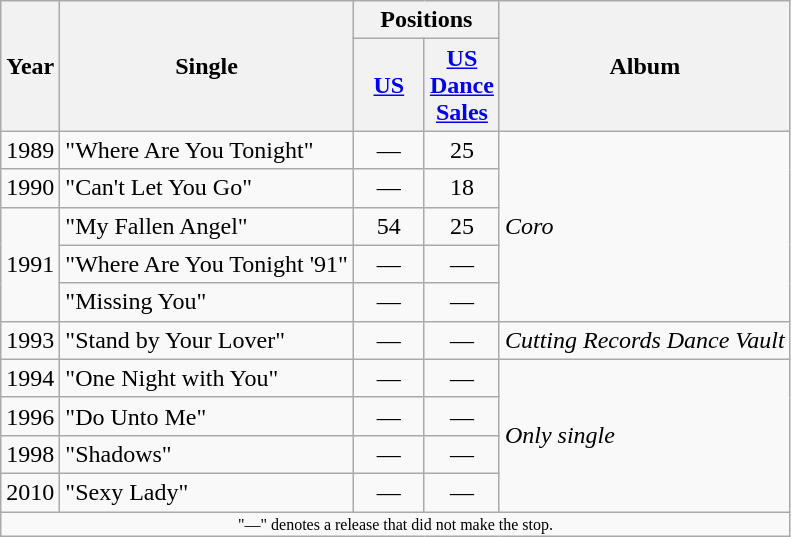<table class="wikitable">
<tr>
<th rowspan="2">Year</th>
<th rowspan="2">Single</th>
<th colspan="2">Positions</th>
<th rowspan="2">Album</th>
</tr>
<tr>
<th width="40"><a href='#'>US</a></th>
<th width="40"><a href='#'>US Dance Sales</a></th>
</tr>
<tr>
<td style="text-align:center;">1989</td>
<td style="text-align:left; vertical-align:top;">"Where Are You Tonight"</td>
<td style="text-align:center; vertical-align:top;">—</td>
<td style="text-align:center; vertical-align:top;">25</td>
<td style="text-align:left;" rowspan="5"><em>Coro</em></td>
</tr>
<tr>
<td style="text-align:center;">1990</td>
<td style="text-align:left; vertical-align:top;">"Can't Let You Go"</td>
<td style="text-align:center; vertical-align:top;">—</td>
<td style="text-align:center; vertical-align:top;">18</td>
</tr>
<tr>
<td style="text-align:center;" rowspan="3">1991</td>
<td style="text-align:left; vertical-align:top;">"My Fallen Angel"</td>
<td style="text-align:center; vertical-align:top;">54</td>
<td style="text-align:center; vertical-align:top;">25</td>
</tr>
<tr>
<td align="left">"Where Are You Tonight '91"</td>
<td style="text-align:center;">—</td>
<td style="text-align:center;">—</td>
</tr>
<tr>
<td align="left">"Missing You"</td>
<td style="text-align:center;">—</td>
<td style="text-align:center;">—</td>
</tr>
<tr>
<td style="text-align:center;">1993</td>
<td style="text-align:left; vertical-align:top;">"Stand by Your Lover"</td>
<td style="text-align:center; vertical-align:top;">—</td>
<td style="text-align:center; vertical-align:top;">—</td>
<td style="text-align:left;"><em>Cutting Records Dance Vault</em></td>
</tr>
<tr>
<td style="text-align:center;">1994</td>
<td style="text-align:left; vertical-align:top;">"One Night with You"</td>
<td style="text-align:center; vertical-align:top;">—</td>
<td style="text-align:center; vertical-align:top;">—</td>
<td style="text-align:left;" rowspan="4"><em>Only single</em></td>
</tr>
<tr>
<td style="text-align:center;">1996</td>
<td style="text-align:left; vertical-align:top;">"Do Unto Me"</td>
<td style="text-align:center; vertical-align:top;">—</td>
<td style="text-align:center; vertical-align:top;">—</td>
</tr>
<tr>
<td style="text-align:center;">1998</td>
<td style="text-align:left; vertical-align:top;">"Shadows"</td>
<td style="text-align:center; vertical-align:top;">—</td>
<td style="text-align:center; vertical-align:top;">—</td>
</tr>
<tr>
<td style="text-align:center;">2010</td>
<td style="text-align:left; vertical-align:top;">"Sexy Lady"</td>
<td style="text-align:center; vertical-align:top;">—</td>
<td style="text-align:center; vertical-align:top;">—</td>
</tr>
<tr>
<td colspan="14" style="text-align:center; font-size:8pt;">"—" denotes a release that did not make the stop.</td>
</tr>
</table>
